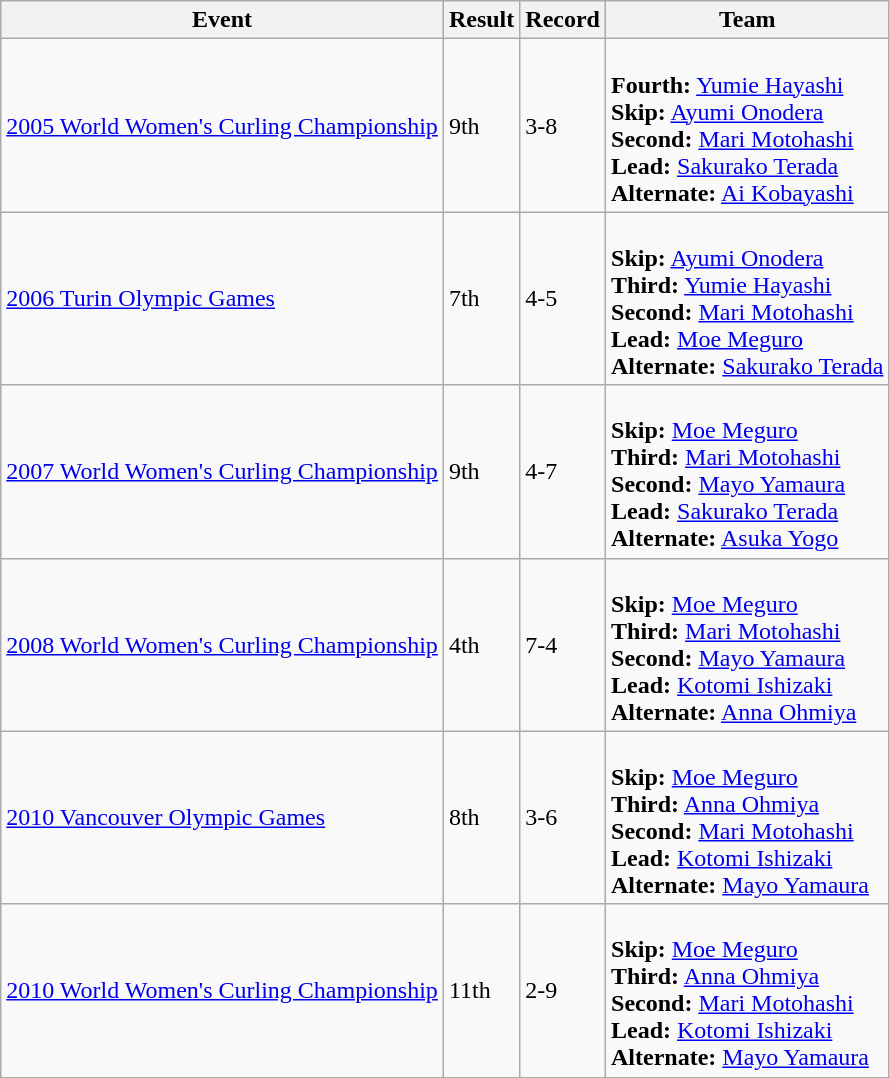<table class="wikitable">
<tr>
<th>Event</th>
<th>Result</th>
<th>Record</th>
<th>Team</th>
</tr>
<tr>
<td><a href='#'>2005 World Women's Curling Championship</a></td>
<td>9th</td>
<td>3-8</td>
<td><br><strong>Fourth:</strong> <a href='#'>Yumie Hayashi</a><br>
<strong>Skip:</strong> <a href='#'>Ayumi Onodera</a><br>
<strong>Second:</strong> <a href='#'>Mari Motohashi</a><br>
<strong>Lead:</strong> <a href='#'>Sakurako Terada</a><br>
<strong>Alternate:</strong> <a href='#'>Ai Kobayashi</a></td>
</tr>
<tr>
<td><a href='#'>2006 Turin Olympic Games</a></td>
<td>7th</td>
<td>4-5</td>
<td><br><strong>Skip:</strong> <a href='#'>Ayumi Onodera</a><br>
<strong>Third:</strong> <a href='#'>Yumie Hayashi</a><br>
<strong>Second:</strong> <a href='#'>Mari Motohashi</a><br>
<strong>Lead:</strong> <a href='#'>Moe Meguro</a><br>
<strong>Alternate:</strong> <a href='#'>Sakurako Terada</a></td>
</tr>
<tr>
<td><a href='#'>2007 World Women's Curling Championship</a></td>
<td>9th</td>
<td>4-7</td>
<td><br><strong>Skip:</strong> <a href='#'>Moe Meguro</a><br>
<strong>Third:</strong> <a href='#'>Mari Motohashi</a><br>
<strong>Second:</strong> <a href='#'>Mayo Yamaura</a><br>
<strong>Lead:</strong> <a href='#'>Sakurako Terada</a><br>
<strong>Alternate:</strong> <a href='#'>Asuka Yogo</a></td>
</tr>
<tr>
<td><a href='#'>2008 World Women's Curling Championship</a></td>
<td>4th</td>
<td>7-4</td>
<td><br><strong>Skip:</strong> <a href='#'>Moe Meguro</a><br>
<strong>Third:</strong> <a href='#'>Mari Motohashi</a><br>
<strong>Second:</strong> <a href='#'>Mayo Yamaura</a><br>
<strong>Lead:</strong> <a href='#'>Kotomi Ishizaki</a><br>
<strong>Alternate:</strong> <a href='#'>Anna Ohmiya</a></td>
</tr>
<tr>
<td><a href='#'>2010 Vancouver Olympic Games</a></td>
<td>8th</td>
<td>3-6</td>
<td><br><strong>Skip:</strong> <a href='#'>Moe Meguro</a><br>
<strong>Third:</strong> <a href='#'>Anna Ohmiya</a><br>
<strong>Second:</strong> <a href='#'>Mari Motohashi</a><br>
<strong>Lead:</strong> <a href='#'>Kotomi Ishizaki</a><br>
<strong>Alternate:</strong> <a href='#'>Mayo Yamaura</a></td>
</tr>
<tr>
<td><a href='#'>2010 World Women's Curling Championship</a></td>
<td>11th</td>
<td>2-9</td>
<td><br><strong>Skip:</strong> <a href='#'>Moe Meguro</a><br>
<strong>Third:</strong> <a href='#'>Anna Ohmiya</a><br>
<strong>Second:</strong> <a href='#'>Mari Motohashi</a><br>
<strong>Lead:</strong> <a href='#'>Kotomi Ishizaki</a><br>
<strong>Alternate:</strong> <a href='#'>Mayo Yamaura</a></td>
</tr>
</table>
